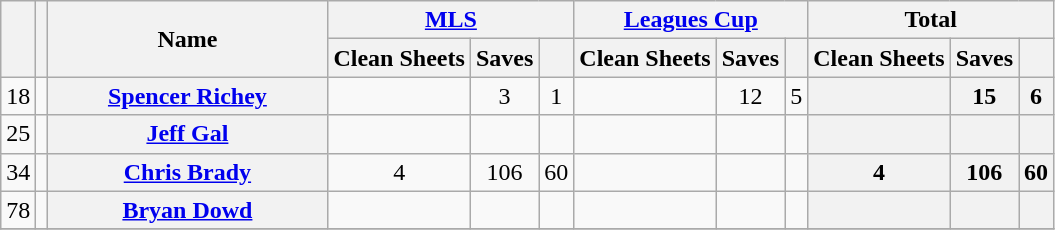<table class="wikitable sortable" style="text-align:center">
<tr>
<th rowspan="2"></th>
<th rowspan="2"></th>
<th rowspan="2" style="width:180px;">Name</th>
<th colspan="3" style="width:87px;"><a href='#'>MLS</a></th>
<th colspan="3" style="width:87px;"><a href='#'>Leagues Cup</a></th>
<th colspan="3" style="width:87px;">Total</th>
</tr>
<tr>
<th>Clean Sheets</th>
<th>Saves</th>
<th></th>
<th>Clean Sheets</th>
<th>Saves</th>
<th></th>
<th>Clean Sheets</th>
<th>Saves</th>
<th></th>
</tr>
<tr>
<td>18</td>
<td></td>
<th><a href='#'>Spencer Richey</a><br></th>
<td></td>
<td>3</td>
<td>1<br></td>
<td></td>
<td>12</td>
<td>5<br></td>
<th></th>
<th>15</th>
<th>6</th>
</tr>
<tr>
<td>25</td>
<td></td>
<th><a href='#'>Jeff Gal</a><br></th>
<td></td>
<td></td>
<td><br></td>
<td></td>
<td></td>
<td><br></td>
<th></th>
<th></th>
<th></th>
</tr>
<tr>
<td>34</td>
<td></td>
<th><a href='#'>Chris Brady</a><br></th>
<td>4</td>
<td>106</td>
<td>60<br></td>
<td></td>
<td></td>
<td><br></td>
<th>4</th>
<th>106</th>
<th>60</th>
</tr>
<tr>
<td>78</td>
<td></td>
<th><a href='#'>Bryan Dowd</a><br></th>
<td></td>
<td></td>
<td><br></td>
<td></td>
<td></td>
<td><br></td>
<th></th>
<th></th>
<th></th>
</tr>
<tr>
</tr>
</table>
